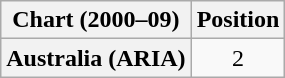<table class="wikitable plainrowheaders" style="text-align:center">
<tr>
<th scope="col">Chart (2000–09)</th>
<th scope="col">Position</th>
</tr>
<tr>
<th scope="row">Australia (ARIA)</th>
<td>2</td>
</tr>
</table>
